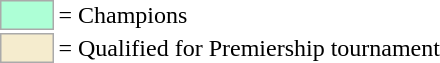<table>
<tr>
<td style="background-color:#ADFFD6; border:1px solid #aaaaaa; width:2em;"></td>
<td>= Champions</td>
</tr>
<tr>
<td style="background-color:#F5ECCE; border:1px solid #aaaaaa; width:2em;"></td>
<td>= Qualified for Premiership tournament</td>
</tr>
</table>
